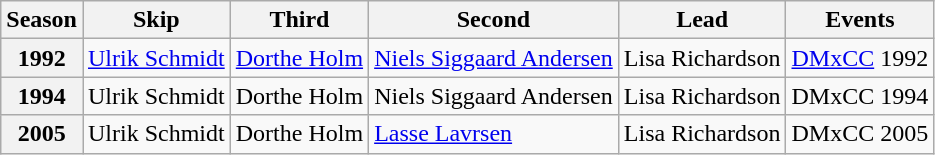<table class="wikitable">
<tr>
<th scope="col">Season</th>
<th scope="col">Skip</th>
<th scope="col">Third</th>
<th scope="col">Second</th>
<th scope="col">Lead</th>
<th scope="col">Events</th>
</tr>
<tr>
<th scope="row">1992</th>
<td><a href='#'>Ulrik Schmidt</a></td>
<td><a href='#'>Dorthe Holm</a></td>
<td><a href='#'>Niels Siggaard Andersen</a></td>
<td>Lisa Richardson</td>
<td><a href='#'>DMxCC</a> 1992 </td>
</tr>
<tr>
<th scope="row">1994</th>
<td>Ulrik Schmidt</td>
<td>Dorthe Holm</td>
<td>Niels Siggaard Andersen</td>
<td>Lisa Richardson</td>
<td>DMxCC 1994 </td>
</tr>
<tr>
<th scope="row">2005</th>
<td>Ulrik Schmidt</td>
<td>Dorthe Holm</td>
<td><a href='#'>Lasse Lavrsen</a></td>
<td>Lisa Richardson</td>
<td>DMxCC 2005 </td>
</tr>
</table>
